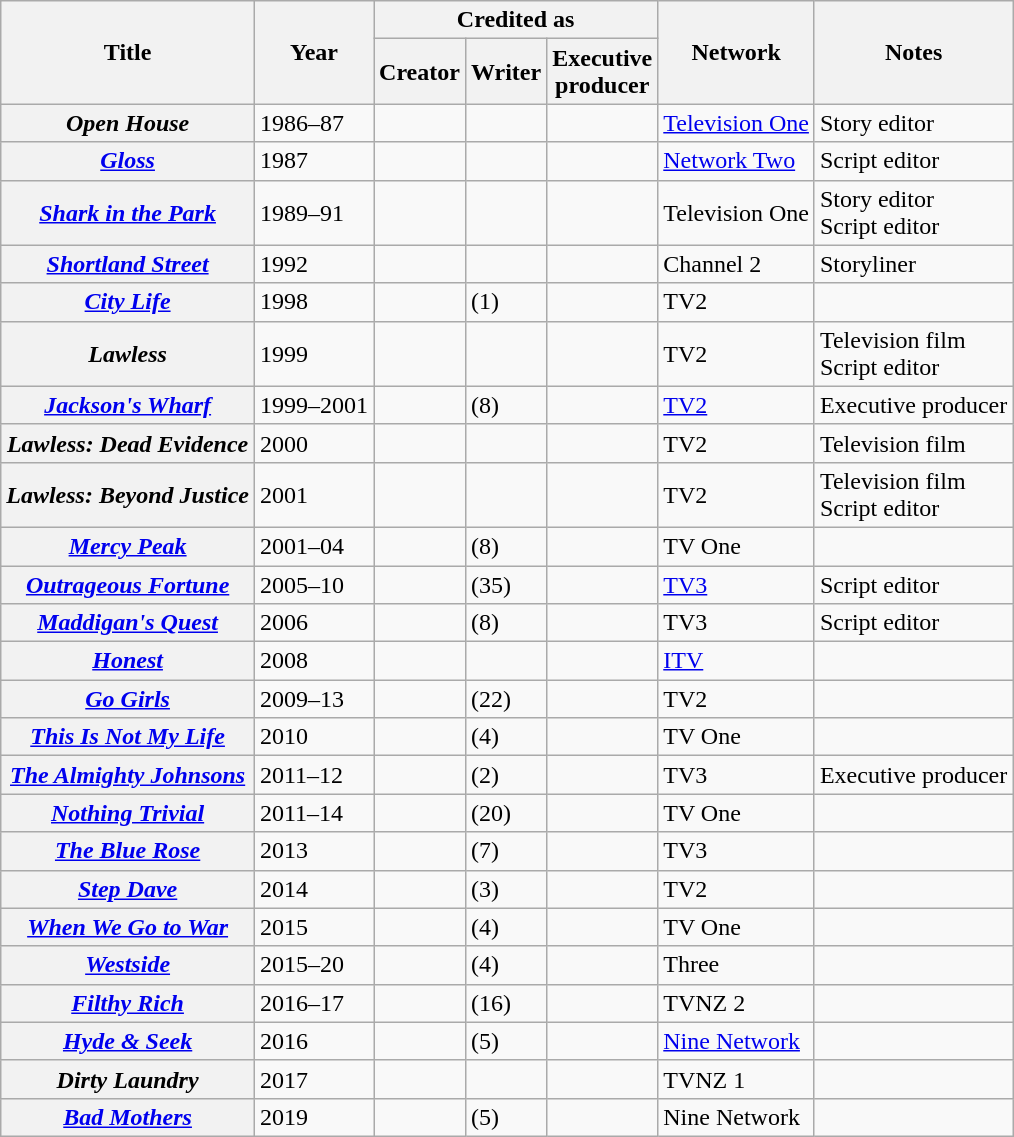<table class="wikitable plainrowheaders sortable">
<tr>
<th rowspan="2" scope="col">Title</th>
<th rowspan="2" scope="col">Year</th>
<th colspan="3" scope="col">Credited as</th>
<th rowspan="2" scope="col">Network</th>
<th rowspan="2" scope="col" class="unsortable">Notes</th>
</tr>
<tr>
<th>Creator</th>
<th>Writer</th>
<th>Executive<br>producer</th>
</tr>
<tr>
<th scope=row><em>Open House</em></th>
<td>1986–87</td>
<td></td>
<td></td>
<td></td>
<td><a href='#'>Television One</a></td>
<td>Story editor</td>
</tr>
<tr>
<th scope=row><em><a href='#'>Gloss</a></em></th>
<td>1987</td>
<td></td>
<td></td>
<td></td>
<td><a href='#'>Network Two</a></td>
<td>Script editor</td>
</tr>
<tr>
<th scope=row><em><a href='#'>Shark in the Park</a></em></th>
<td>1989–91</td>
<td></td>
<td></td>
<td></td>
<td>Television One</td>
<td>Story editor<br>Script editor</td>
</tr>
<tr>
<th scope=row><em><a href='#'>Shortland Street</a></em></th>
<td>1992</td>
<td></td>
<td></td>
<td></td>
<td>Channel 2</td>
<td>Storyliner</td>
</tr>
<tr>
<th scope=row><em><a href='#'>City Life</a></em></th>
<td>1998</td>
<td></td>
<td> (1)</td>
<td></td>
<td>TV2</td>
<td></td>
</tr>
<tr>
<th scope=row><em>Lawless</em></th>
<td>1999</td>
<td></td>
<td></td>
<td></td>
<td>TV2</td>
<td>Television film<br>Script editor</td>
</tr>
<tr>
<th scope=row><em><a href='#'>Jackson's Wharf</a></em></th>
<td>1999–2001</td>
<td></td>
<td> (8)</td>
<td></td>
<td><a href='#'>TV2</a></td>
<td>Executive producer </td>
</tr>
<tr>
<th scope=row><em>Lawless: Dead Evidence</em></th>
<td>2000</td>
<td></td>
<td></td>
<td></td>
<td>TV2</td>
<td>Television film</td>
</tr>
<tr>
<th scope=row><em>Lawless: Beyond Justice</em></th>
<td>2001</td>
<td></td>
<td></td>
<td></td>
<td>TV2</td>
<td>Television film<br>Script editor</td>
</tr>
<tr>
<th scope=row><em><a href='#'>Mercy Peak</a></em></th>
<td>2001–04</td>
<td></td>
<td> (8)</td>
<td></td>
<td>TV One</td>
<td></td>
</tr>
<tr>
<th scope=row><em><a href='#'>Outrageous Fortune</a></em></th>
<td>2005–10</td>
<td></td>
<td> (35)</td>
<td></td>
<td><a href='#'>TV3</a></td>
<td>Script editor </td>
</tr>
<tr>
<th scope=row><em><a href='#'>Maddigan's Quest</a></em></th>
<td>2006</td>
<td></td>
<td> (8)</td>
<td></td>
<td>TV3</td>
<td>Script editor</td>
</tr>
<tr>
<th scope=row><em><a href='#'>Honest</a></em></th>
<td>2008</td>
<td></td>
<td></td>
<td></td>
<td><a href='#'>ITV</a></td>
<td></td>
</tr>
<tr>
<th scope=row><em><a href='#'>Go Girls</a></em></th>
<td>2009–13</td>
<td></td>
<td> (22)</td>
<td></td>
<td>TV2</td>
<td></td>
</tr>
<tr>
<th scope=row><em><a href='#'>This Is Not My Life</a></em></th>
<td>2010</td>
<td></td>
<td> (4)</td>
<td></td>
<td>TV One</td>
<td></td>
</tr>
<tr>
<th scope=row><em><a href='#'>The Almighty Johnsons</a></em></th>
<td>2011–12</td>
<td></td>
<td> (2)</td>
<td></td>
<td>TV3</td>
<td>Executive producer </td>
</tr>
<tr>
<th scope=row><em><a href='#'>Nothing Trivial</a></em></th>
<td>2011–14</td>
<td></td>
<td> (20)</td>
<td></td>
<td>TV One</td>
<td></td>
</tr>
<tr>
<th scope=row><em><a href='#'>The Blue Rose</a></em></th>
<td>2013</td>
<td></td>
<td> (7)</td>
<td></td>
<td>TV3</td>
<td></td>
</tr>
<tr>
<th scope=row><em><a href='#'>Step Dave</a></em></th>
<td>2014</td>
<td></td>
<td> (3)</td>
<td></td>
<td>TV2</td>
<td></td>
</tr>
<tr>
<th scope=row><em><a href='#'>When We Go to War</a></em></th>
<td>2015</td>
<td></td>
<td> (4)</td>
<td></td>
<td>TV One</td>
<td></td>
</tr>
<tr>
<th scope=row><em><a href='#'>Westside</a></em></th>
<td>2015–20</td>
<td></td>
<td> (4)</td>
<td></td>
<td>Three</td>
<td></td>
</tr>
<tr>
<th scope=row><em><a href='#'>Filthy Rich</a></em></th>
<td>2016–17</td>
<td></td>
<td> (16)</td>
<td></td>
<td>TVNZ 2</td>
<td></td>
</tr>
<tr>
<th scope=row><em><a href='#'>Hyde & Seek</a></em></th>
<td>2016</td>
<td></td>
<td> (5)</td>
<td></td>
<td><a href='#'>Nine Network</a></td>
<td></td>
</tr>
<tr>
<th scope=row><em>Dirty Laundry</em></th>
<td>2017</td>
<td></td>
<td></td>
<td></td>
<td>TVNZ 1</td>
<td></td>
</tr>
<tr>
<th scope=row><em><a href='#'>Bad Mothers</a></em></th>
<td>2019</td>
<td></td>
<td> (5)</td>
<td></td>
<td>Nine Network</td>
<td></td>
</tr>
</table>
